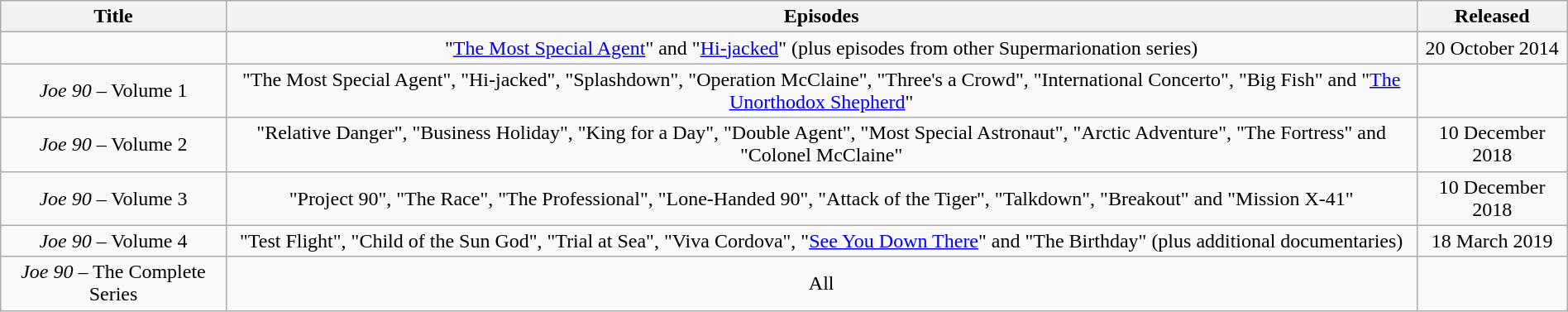<table class="wikitable" style="width: 100%; text-align: center">
<tr>
<th>Title</th>
<th>Episodes</th>
<th>Released</th>
</tr>
<tr>
<td></td>
<td>"<a href='#'>The Most Special Agent</a>" and "<a href='#'>Hi-jacked</a>" (plus episodes from other Supermarionation series)</td>
<td>20 October 2014</td>
</tr>
<tr>
<td><em>Joe 90</em> – Volume 1</td>
<td>"The Most Special Agent", "Hi-jacked", "Splashdown", "Operation McClaine", "Three's a Crowd", "International Concerto", "Big Fish" and "<a href='#'>The Unorthodox Shepherd</a>"</td>
<td></td>
</tr>
<tr>
<td><em>Joe 90</em> – Volume 2</td>
<td>"Relative Danger", "Business Holiday", "King for a Day", "Double Agent", "Most Special Astronaut", "Arctic Adventure", "The Fortress" and "Colonel McClaine"</td>
<td>10 December 2018</td>
</tr>
<tr>
<td><em>Joe 90</em> – Volume 3</td>
<td>"Project 90", "The Race", "The Professional", "Lone-Handed 90", "Attack of the Tiger", "Talkdown", "Breakout" and "Mission X-41"</td>
<td>10 December 2018</td>
</tr>
<tr>
<td><em>Joe 90</em> – Volume 4</td>
<td>"Test Flight", "Child of the Sun God", "Trial at Sea", "Viva Cordova", "<a href='#'>See You Down There</a>" and "The Birthday" (plus additional documentaries)</td>
<td>18 March 2019</td>
</tr>
<tr>
<td><em>Joe 90</em> – The Complete Series</td>
<td>All</td>
<td></td>
</tr>
</table>
